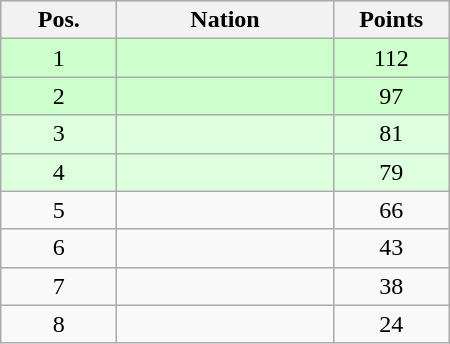<table class="wikitable gauche" cellspacing="1" style="width:300px;">
<tr style="background:#efefef; text-align:center;">
<th style="width:70px;">Pos.</th>
<th>Nation</th>
<th style="width:70px;">Points</th>
</tr>
<tr style="vertical-align:top; text-align:center; background:#ccffcc;">
<td>1</td>
<td style="text-align:left;"></td>
<td>112</td>
</tr>
<tr style="vertical-align:top; text-align:center; background:#ccffcc;">
<td>2</td>
<td style="text-align:left;"></td>
<td>97</td>
</tr>
<tr style="vertical-align:top; text-align:center; background:#ddffdd;">
<td>3</td>
<td style="text-align:left;"></td>
<td>81</td>
</tr>
<tr style="vertical-align:top; text-align:center; background:#ddffdd;">
<td>4</td>
<td style="text-align:left;"></td>
<td>79</td>
</tr>
<tr style="vertical-align:top; text-align:center;">
<td>5</td>
<td style="text-align:left;"></td>
<td>66</td>
</tr>
<tr style="vertical-align:top; text-align:center;">
<td>6</td>
<td style="text-align:left;"></td>
<td>43</td>
</tr>
<tr style="vertical-align:top; text-align:center;">
<td>7</td>
<td style="text-align:left;"></td>
<td>38</td>
</tr>
<tr style="vertical-align:top; text-align:center;">
<td>8</td>
<td style="text-align:left;"></td>
<td>24</td>
</tr>
</table>
